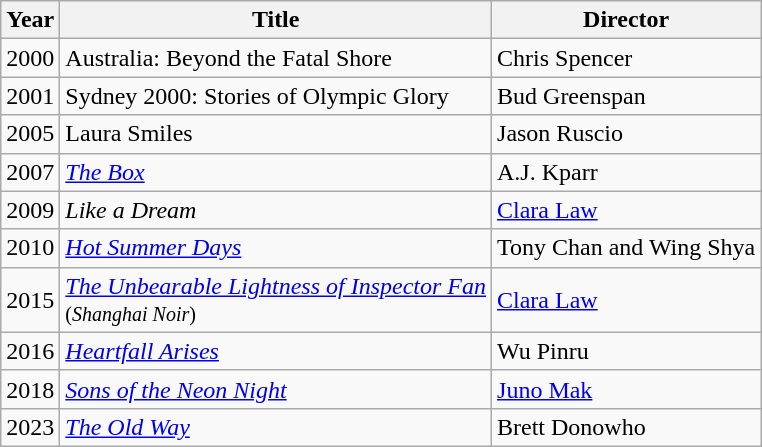<table class="wikitable sortable">
<tr>
<th>Year</th>
<th>Title</th>
<th>Director</th>
</tr>
<tr>
<td>2000</td>
<td>Australia: Beyond the Fatal Shore</td>
<td>Chris Spencer</td>
</tr>
<tr>
<td>2001</td>
<td>Sydney 2000: Stories of Olympic Glory</td>
<td>Bud Greenspan</td>
</tr>
<tr>
<td>2005</td>
<td>Laura Smiles</td>
<td>Jason Ruscio</td>
</tr>
<tr>
<td>2007</td>
<td><em><a href='#'>The Box</a></em></td>
<td>A.J. Kparr</td>
</tr>
<tr>
<td>2009</td>
<td><em>Like a Dream</em></td>
<td><a href='#'>Clara Law</a></td>
</tr>
<tr>
<td>2010</td>
<td><em><a href='#'>Hot Summer Days</a></em></td>
<td>Tony Chan and Wing Shya</td>
</tr>
<tr>
<td>2015</td>
<td><em><a href='#'>The Unbearable Lightness of Inspector Fan</a></em><br><small>(<em>Shanghai Noir</em>)</small></td>
<td><a href='#'>Clara Law</a></td>
</tr>
<tr>
<td>2016</td>
<td><em><a href='#'>Heartfall Arises</a></em></td>
<td>Wu Pinru</td>
</tr>
<tr>
<td>2018</td>
<td><em><a href='#'>Sons of the Neon Night</a></em></td>
<td><a href='#'>Juno Mak</a></td>
</tr>
<tr>
<td>2023</td>
<td><em><a href='#'>The Old Way</a></em></td>
<td>Brett Donowho</td>
</tr>
</table>
